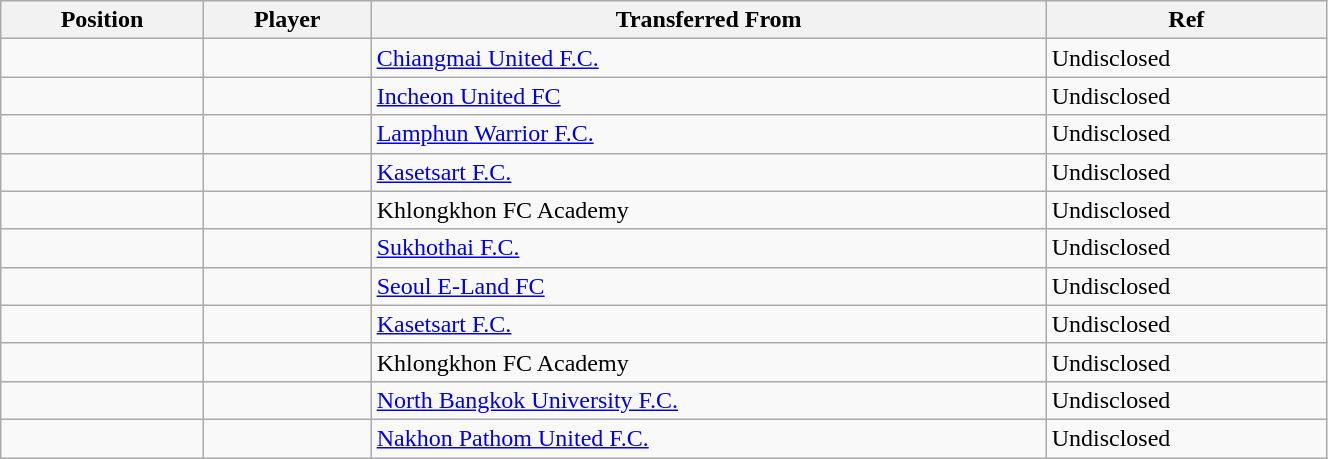<table class="wikitable sortable" style="width:70%; text-align:center; font-size:100%; text-align:left;">
<tr>
<th>Position</th>
<th>Player</th>
<th>Transferred From</th>
<th>Ref</th>
</tr>
<tr>
<td></td>
<td></td>
<td> <a href='#'>Chiangmai United F.C.</a></td>
<td>Undisclosed  </td>
</tr>
<tr>
<td></td>
<td></td>
<td> <a href='#'>Incheon United FC</a></td>
<td>Undisclosed  </td>
</tr>
<tr>
<td></td>
<td></td>
<td> <a href='#'>Lamphun Warrior F.C.</a></td>
<td>Undisclosed  </td>
</tr>
<tr>
<td></td>
<td></td>
<td> <a href='#'>Kasetsart F.C.</a></td>
<td>Undisclosed  </td>
</tr>
<tr>
<td></td>
<td></td>
<td> Khlongkhon FC Academy</td>
<td>Undisclosed  </td>
</tr>
<tr>
<td></td>
<td></td>
<td> <a href='#'>Sukhothai F.C.</a></td>
<td>Undisclosed  </td>
</tr>
<tr>
<td></td>
<td></td>
<td> <a href='#'>Seoul E-Land FC</a></td>
<td>Undisclosed  </td>
</tr>
<tr>
<td></td>
<td></td>
<td> <a href='#'>Kasetsart F.C.</a></td>
<td>Undisclosed</td>
</tr>
<tr>
<td></td>
<td></td>
<td> Khlongkhon FC Academy</td>
<td>Undisclosed  </td>
</tr>
<tr>
<td></td>
<td></td>
<td> <a href='#'>North Bangkok University F.C.</a></td>
<td>Undisclosed  </td>
</tr>
<tr>
<td></td>
<td></td>
<td> <a href='#'>Nakhon Pathom United F.C.</a></td>
<td>Undisclosed  </td>
</tr>
</table>
